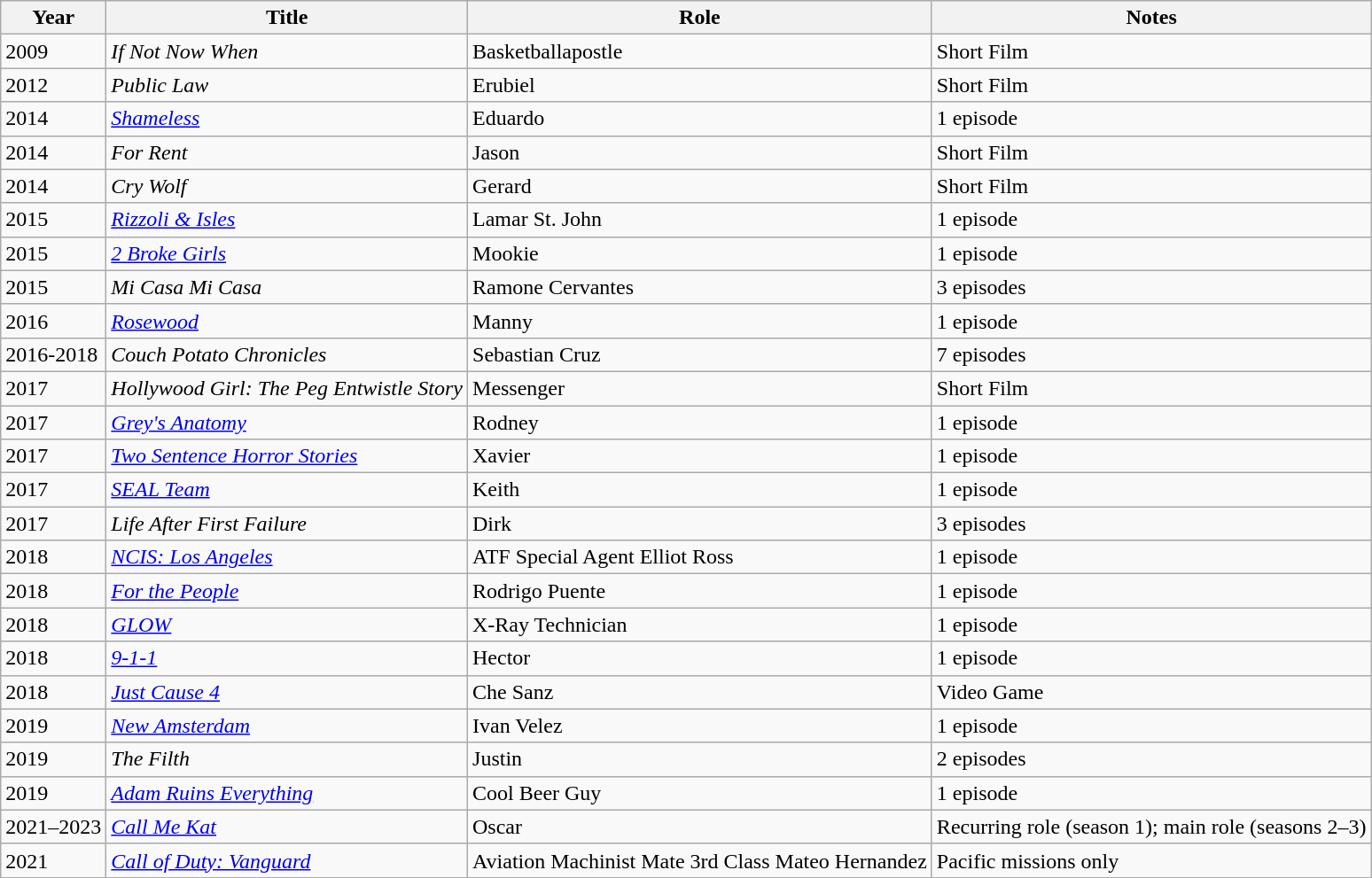<table class="wikitable sortable">
<tr>
<th>Year</th>
<th>Title</th>
<th>Role</th>
<th class="unsortable">Notes</th>
</tr>
<tr>
<td>2009</td>
<td><em>If Not Now When</em></td>
<td>Basketballapostle</td>
<td>Short Film</td>
</tr>
<tr>
<td>2012</td>
<td><em>Public Law</em></td>
<td>Erubiel</td>
<td>Short Film</td>
</tr>
<tr>
<td>2014</td>
<td><em><a href='#'>Shameless</a></em></td>
<td>Eduardo</td>
<td>1 episode</td>
</tr>
<tr>
<td>2014</td>
<td><em>For Rent</em></td>
<td>Jason</td>
<td>Short Film</td>
</tr>
<tr>
<td>2014</td>
<td><em>Cry Wolf</em></td>
<td>Gerard</td>
<td>Short Film</td>
</tr>
<tr>
<td>2015</td>
<td><em><a href='#'>Rizzoli & Isles</a></em></td>
<td>Lamar St. John</td>
<td>1 episode</td>
</tr>
<tr>
<td>2015</td>
<td><em><a href='#'>2 Broke Girls</a></em></td>
<td>Mookie</td>
<td>1 episode</td>
</tr>
<tr>
<td>2015</td>
<td><em>Mi Casa Mi Casa</em></td>
<td>Ramone Cervantes</td>
<td>3 episodes</td>
</tr>
<tr>
<td>2016</td>
<td><em><a href='#'>Rosewood</a></em></td>
<td>Manny</td>
<td>1 episode</td>
</tr>
<tr>
<td>2016-2018</td>
<td><em>Couch Potato Chronicles</em></td>
<td>Sebastian Cruz</td>
<td>7 episodes</td>
</tr>
<tr>
<td>2017</td>
<td><em>Hollywood Girl: The Peg Entwistle Story</em></td>
<td>Messenger</td>
<td>Short Film</td>
</tr>
<tr>
<td>2017</td>
<td><em><a href='#'>Grey's Anatomy</a></em></td>
<td>Rodney</td>
<td>1 episode</td>
</tr>
<tr>
<td>2017</td>
<td><em><a href='#'>Two Sentence Horror Stories</a></em></td>
<td>Xavier</td>
<td>1 episode</td>
</tr>
<tr>
<td>2017</td>
<td><em><a href='#'>SEAL Team</a></em></td>
<td>Keith</td>
<td>1 episode</td>
</tr>
<tr>
<td>2017</td>
<td><em>Life After First Failure</em></td>
<td>Dirk</td>
<td>3 episodes</td>
</tr>
<tr>
<td>2018</td>
<td><em><a href='#'>NCIS: Los Angeles</a></em></td>
<td>ATF Special Agent Elliot Ross</td>
<td>1 episode</td>
</tr>
<tr>
<td>2018</td>
<td><em><a href='#'>For the People</a></em></td>
<td>Rodrigo Puente</td>
<td>1 episode</td>
</tr>
<tr>
<td>2018</td>
<td><em><a href='#'>GLOW</a></em></td>
<td>X-Ray Technician</td>
<td>1 episode</td>
</tr>
<tr>
<td>2018</td>
<td><em><a href='#'>9-1-1</a></em></td>
<td>Hector</td>
<td>1 episode</td>
</tr>
<tr>
<td>2018</td>
<td><em><a href='#'>Just Cause 4</a></em></td>
<td>Che Sanz</td>
<td>Video Game</td>
</tr>
<tr>
<td>2019</td>
<td><em><a href='#'>New Amsterdam</a></em></td>
<td>Ivan Velez</td>
<td>1 episode</td>
</tr>
<tr>
<td>2019</td>
<td><em>The Filth</em></td>
<td>Justin</td>
<td>2 episodes</td>
</tr>
<tr>
<td>2019</td>
<td><em><a href='#'>Adam Ruins Everything</a></em></td>
<td>Cool Beer Guy</td>
<td>1 episode</td>
</tr>
<tr>
<td>2021–2023</td>
<td><em><a href='#'>Call Me Kat</a></em></td>
<td>Oscar</td>
<td>Recurring role (season 1); main role (seasons 2–3)</td>
</tr>
<tr>
<td>2021</td>
<td><em><a href='#'>Call of Duty: Vanguard</a></em></td>
<td>Aviation Machinist Mate 3rd Class Mateo Hernandez</td>
<td>Pacific missions only</td>
</tr>
</table>
